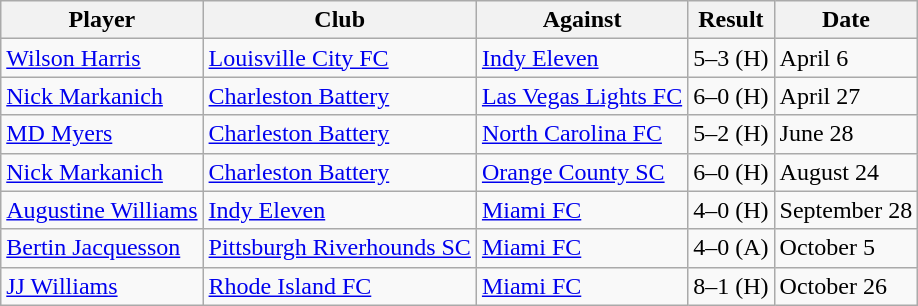<table class="wikitable">
<tr>
<th>Player</th>
<th>Club</th>
<th>Against</th>
<th style="text-align:center">Result</th>
<th>Date</th>
</tr>
<tr>
<td> <a href='#'>Wilson Harris</a></td>
<td><a href='#'>Louisville City FC</a></td>
<td><a href='#'>Indy Eleven</a></td>
<td style="text-align:center">5–3 (H)</td>
<td>April 6</td>
</tr>
<tr>
<td> <a href='#'>Nick Markanich</a></td>
<td><a href='#'>Charleston Battery</a></td>
<td><a href='#'>Las Vegas Lights FC</a></td>
<td style="text-align:center">6–0 (H)</td>
<td>April 27</td>
</tr>
<tr>
<td> <a href='#'>MD Myers</a></td>
<td><a href='#'>Charleston Battery</a></td>
<td><a href='#'>North Carolina FC</a></td>
<td style="text-align:center">5–2 (H)</td>
<td>June 28</td>
</tr>
<tr>
<td> <a href='#'>Nick Markanich</a></td>
<td><a href='#'>Charleston Battery</a></td>
<td><a href='#'>Orange County SC</a></td>
<td style="text-align:center">6–0 (H)</td>
<td>August 24</td>
</tr>
<tr>
<td> <a href='#'>Augustine Williams</a></td>
<td><a href='#'>Indy Eleven</a></td>
<td><a href='#'>Miami FC</a></td>
<td style="text-align:center">4–0 (H)</td>
<td>September 28</td>
</tr>
<tr>
<td> <a href='#'>Bertin Jacquesson</a></td>
<td><a href='#'>Pittsburgh Riverhounds SC</a></td>
<td><a href='#'>Miami FC</a></td>
<td style="text-align:center">4–0 (A)</td>
<td>October 5</td>
</tr>
<tr>
<td> <a href='#'>JJ Williams</a></td>
<td><a href='#'>Rhode Island FC</a></td>
<td><a href='#'>Miami FC</a></td>
<td style="text-align:center">8–1 (H)</td>
<td>October 26</td>
</tr>
</table>
